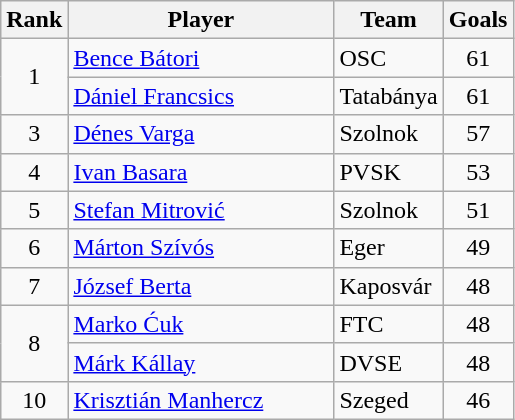<table class="wikitable" style="text-align:center">
<tr>
<th>Rank</th>
<th width="170">Player</th>
<th>Team</th>
<th>Goals</th>
</tr>
<tr>
<td rowspan="2">1</td>
<td align="left"> <a href='#'>Bence Bátori</a></td>
<td align="left"> OSC</td>
<td>61</td>
</tr>
<tr>
<td align="left"> <a href='#'>Dániel Francsics</a></td>
<td align="left"> Tatabánya</td>
<td>61</td>
</tr>
<tr>
<td rowspan="1">3</td>
<td align="left"> <a href='#'>Dénes Varga</a></td>
<td align="left"> Szolnok</td>
<td>57</td>
</tr>
<tr>
<td rowspan="1">4</td>
<td align="left"> <a href='#'>Ivan Basara</a></td>
<td align="left"> PVSK</td>
<td>53</td>
</tr>
<tr>
<td rowspan="1">5</td>
<td align="left"> <a href='#'>Stefan Mitrović</a></td>
<td align="left"> Szolnok</td>
<td>51</td>
</tr>
<tr>
<td rowspan="1">6</td>
<td align="left"> <a href='#'>Márton Szívós</a></td>
<td align="left"> Eger</td>
<td>49</td>
</tr>
<tr>
<td rowspan="1">7</td>
<td align="left"> <a href='#'>József Berta</a></td>
<td align="left"> Kaposvár</td>
<td>48</td>
</tr>
<tr>
<td rowspan="2">8</td>
<td align="left"> <a href='#'>Marko Ćuk</a></td>
<td align="left"> FTC</td>
<td>48</td>
</tr>
<tr>
<td align="left"> <a href='#'>Márk Kállay</a></td>
<td align="left"> DVSE</td>
<td>48</td>
</tr>
<tr>
<td rowspan="1">10</td>
<td align="left"> <a href='#'>Krisztián Manhercz</a></td>
<td align="left"> Szeged</td>
<td>46</td>
</tr>
</table>
